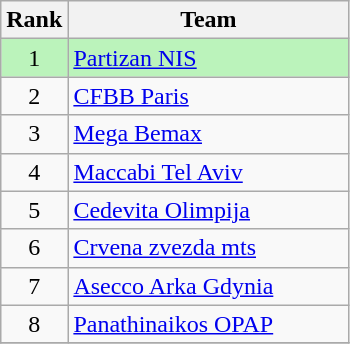<table class="wikitable">
<tr>
<th>Rank</th>
<th style="width:180px;">Team</th>
</tr>
<tr style="background:#bbf3bb;">
<td align=center>1</td>
<td> <a href='#'>Partizan NIS</a></td>
</tr>
<tr>
<td align=center>2</td>
<td> <a href='#'>CFBB Paris</a></td>
</tr>
<tr>
<td align=center>3</td>
<td> <a href='#'>Mega Bemax</a></td>
</tr>
<tr>
<td align=center>4</td>
<td> <a href='#'>Maccabi Tel Aviv</a></td>
</tr>
<tr>
<td align=center>5</td>
<td> <a href='#'>Cedevita Olimpija</a></td>
</tr>
<tr>
<td align=center>6</td>
<td>  <a href='#'>Crvena zvezda mts</a></td>
</tr>
<tr>
<td align=center>7</td>
<td> <a href='#'>Asecco Arka Gdynia</a></td>
</tr>
<tr>
<td align=center>8</td>
<td> <a href='#'>Panathinaikos OPAP</a></td>
</tr>
<tr>
</tr>
</table>
